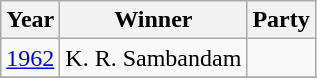<table class="wikitable sortable">
<tr>
<th>Year</th>
<th>Winner</th>
<th colspan="2">Party</th>
</tr>
<tr>
<td><a href='#'>1962</a></td>
<td>K. R. Sambandam</td>
<td></td>
</tr>
<tr>
</tr>
</table>
